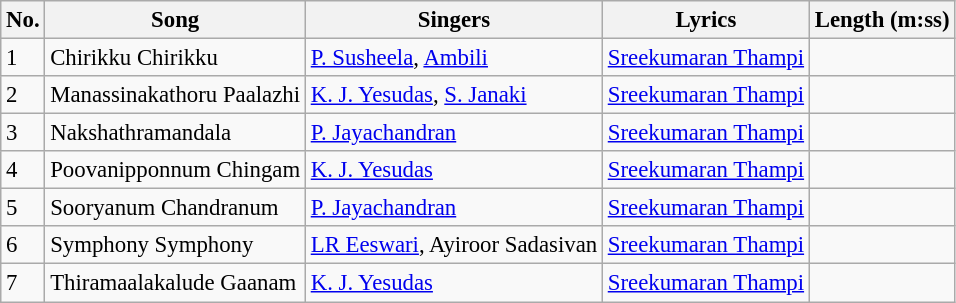<table class="wikitable" style="font-size:95%;">
<tr>
<th>No.</th>
<th>Song</th>
<th>Singers</th>
<th>Lyrics</th>
<th>Length (m:ss)</th>
</tr>
<tr>
<td>1</td>
<td>Chirikku Chirikku</td>
<td><a href='#'>P. Susheela</a>, <a href='#'>Ambili</a></td>
<td><a href='#'>Sreekumaran Thampi</a></td>
<td></td>
</tr>
<tr>
<td>2</td>
<td>Manassinakathoru Paalazhi</td>
<td><a href='#'>K. J. Yesudas</a>, <a href='#'>S. Janaki</a></td>
<td><a href='#'>Sreekumaran Thampi</a></td>
<td></td>
</tr>
<tr>
<td>3</td>
<td>Nakshathramandala</td>
<td><a href='#'>P. Jayachandran</a></td>
<td><a href='#'>Sreekumaran Thampi</a></td>
<td></td>
</tr>
<tr>
<td>4</td>
<td>Poovanipponnum Chingam</td>
<td><a href='#'>K. J. Yesudas</a></td>
<td><a href='#'>Sreekumaran Thampi</a></td>
<td></td>
</tr>
<tr>
<td>5</td>
<td>Sooryanum Chandranum</td>
<td><a href='#'>P. Jayachandran</a></td>
<td><a href='#'>Sreekumaran Thampi</a></td>
<td></td>
</tr>
<tr>
<td>6</td>
<td>Symphony Symphony</td>
<td><a href='#'>LR Eeswari</a>, Ayiroor Sadasivan</td>
<td><a href='#'>Sreekumaran Thampi</a></td>
<td></td>
</tr>
<tr>
<td>7</td>
<td>Thiramaalakalude Gaanam</td>
<td><a href='#'>K. J. Yesudas</a></td>
<td><a href='#'>Sreekumaran Thampi</a></td>
<td></td>
</tr>
</table>
